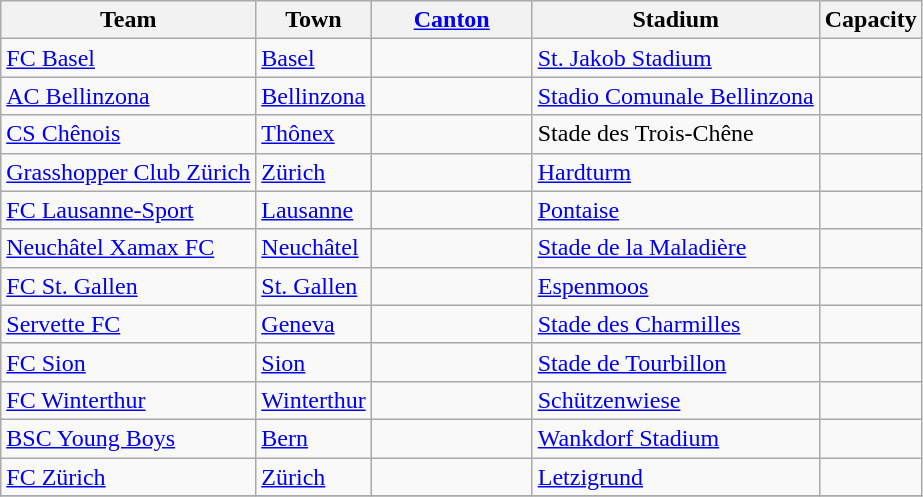<table class="wikitable sortable" style="text-align: left;">
<tr>
<th>Team</th>
<th>Town</th>
<th width="100"><a href='#'>Canton</a></th>
<th>Stadium</th>
<th>Capacity</th>
</tr>
<tr>
<td><a href='#'>FC Basel</a></td>
<td><a href='#'>Basel</a></td>
<td></td>
<td><a href='#'>St. Jakob Stadium</a></td>
<td></td>
</tr>
<tr>
<td><a href='#'>AC Bellinzona</a></td>
<td><a href='#'>Bellinzona</a></td>
<td></td>
<td><a href='#'>Stadio Comunale Bellinzona</a></td>
<td></td>
</tr>
<tr>
<td><a href='#'>CS Chênois</a></td>
<td><a href='#'>Thônex</a></td>
<td></td>
<td>Stade des Trois-Chêne</td>
<td></td>
</tr>
<tr>
<td><a href='#'>Grasshopper Club Zürich</a></td>
<td><a href='#'>Zürich</a></td>
<td></td>
<td><a href='#'>Hardturm</a></td>
<td></td>
</tr>
<tr>
<td><a href='#'>FC Lausanne-Sport</a></td>
<td><a href='#'>Lausanne</a></td>
<td></td>
<td><a href='#'>Pontaise</a></td>
<td></td>
</tr>
<tr>
<td><a href='#'>Neuchâtel Xamax FC</a></td>
<td><a href='#'>Neuchâtel</a></td>
<td></td>
<td><a href='#'>Stade de la Maladière</a></td>
<td></td>
</tr>
<tr>
<td><a href='#'>FC St. Gallen</a></td>
<td><a href='#'>St. Gallen</a></td>
<td></td>
<td><a href='#'>Espenmoos</a></td>
<td></td>
</tr>
<tr>
<td><a href='#'>Servette FC</a></td>
<td><a href='#'>Geneva</a></td>
<td></td>
<td><a href='#'>Stade des Charmilles</a></td>
<td></td>
</tr>
<tr>
<td><a href='#'>FC Sion</a></td>
<td><a href='#'>Sion</a></td>
<td></td>
<td><a href='#'>Stade de Tourbillon</a></td>
<td></td>
</tr>
<tr>
<td><a href='#'>FC Winterthur</a></td>
<td><a href='#'>Winterthur</a></td>
<td></td>
<td><a href='#'>Schützenwiese</a></td>
<td></td>
</tr>
<tr>
<td><a href='#'>BSC Young Boys</a></td>
<td><a href='#'>Bern</a></td>
<td></td>
<td><a href='#'>Wankdorf Stadium</a></td>
<td></td>
</tr>
<tr>
<td><a href='#'>FC Zürich</a></td>
<td><a href='#'>Zürich</a></td>
<td></td>
<td><a href='#'>Letzigrund</a></td>
<td></td>
</tr>
<tr>
</tr>
</table>
